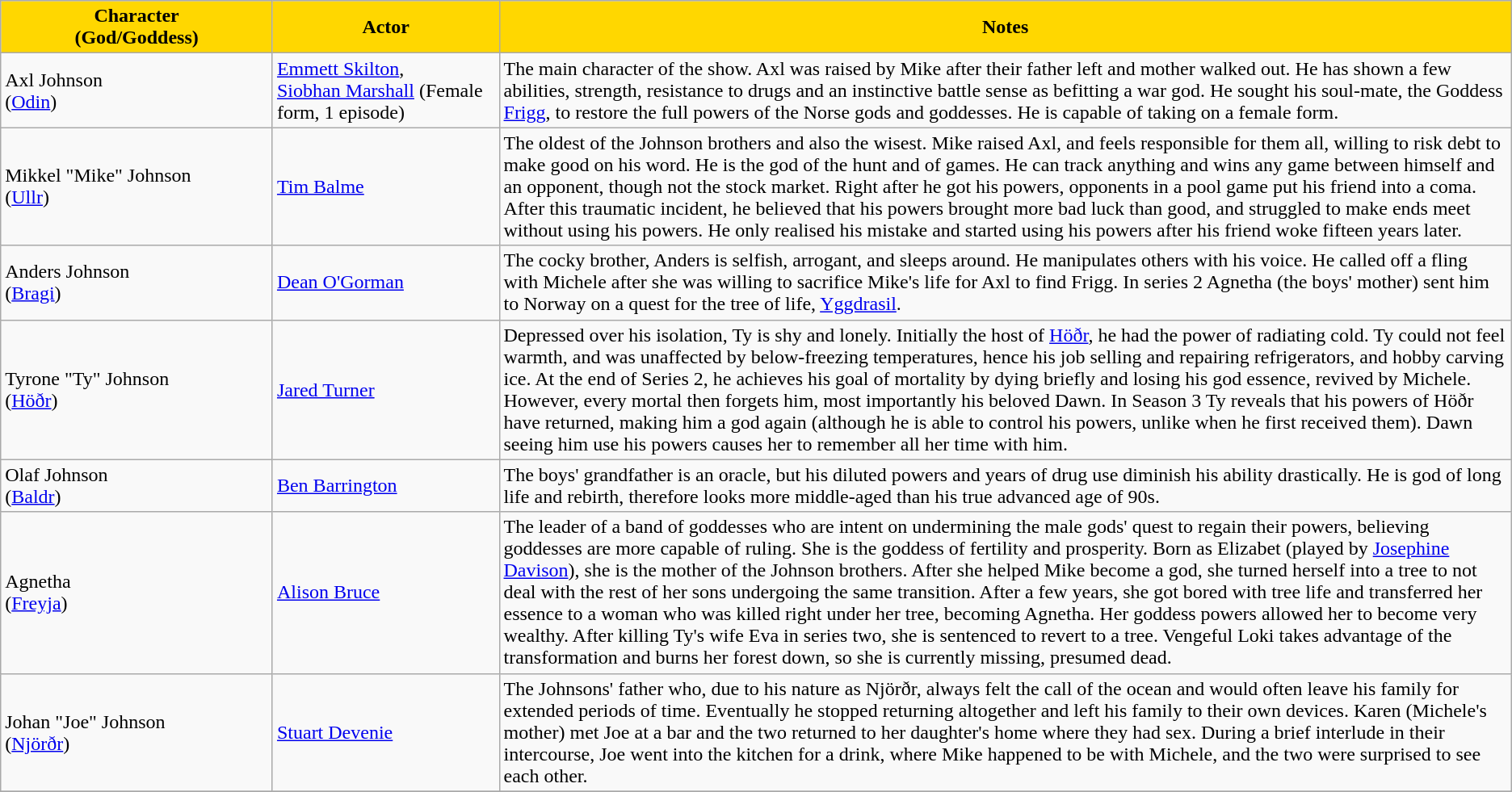<table class="wikitable">
<tr>
<th style="background-color:gold;" width=18%>Character<br>(God/Goddess)</th>
<th style="background-color:gold;" width=15%>Actor</th>
<th style="background-color:gold;">Notes</th>
</tr>
<tr>
<td>Axl Johnson<br>(<a href='#'>Odin</a>)</td>
<td><a href='#'>Emmett Skilton</a>,<br><a href='#'>Siobhan Marshall</a> (Female form, 1 episode)</td>
<td>The main character of the show. Axl was raised by Mike after their father left and mother walked out. He has shown a few abilities, strength, resistance to drugs and an instinctive battle sense as befitting a war god. He sought his soul-mate, the Goddess <a href='#'>Frigg</a>, to restore the full powers of the Norse gods and goddesses. He is capable of taking on a female form.</td>
</tr>
<tr>
<td>Mikkel "Mike" Johnson<br>(<a href='#'>Ullr</a>)</td>
<td><a href='#'>Tim Balme</a></td>
<td>The oldest of the Johnson brothers and also the wisest. Mike raised Axl, and feels responsible for them all, willing to risk debt to make good on his word. He is the god of the hunt and of games. He can track anything and wins any game between himself and an opponent, though not the stock market. Right after he got his powers, opponents in a pool game put his friend into a coma. After this traumatic incident, he believed that his powers brought more bad luck than good, and struggled to make ends meet without using his powers. He only realised  his mistake and started using his powers after his friend woke fifteen years later.</td>
</tr>
<tr>
<td>Anders Johnson<br>(<a href='#'>Bragi</a>)</td>
<td><a href='#'>Dean O'Gorman</a></td>
<td>The cocky brother, Anders is selfish, arrogant, and sleeps around. He manipulates others with his voice. He called off a fling with Michele after she was willing to sacrifice Mike's life for Axl to find Frigg. In series 2 Agnetha (the boys' mother) sent him to Norway on a quest for the tree of life, <a href='#'>Yggdrasil</a>.</td>
</tr>
<tr>
<td>Tyrone "Ty" Johnson<br>(<a href='#'>Höðr</a>)</td>
<td><a href='#'>Jared Turner</a> </td>
<td>Depressed over his isolation, Ty is shy and lonely.  Initially the host of <a href='#'>Höðr</a>, he had the power of radiating cold. Ty could not feel warmth, and was unaffected by below-freezing temperatures, hence his job selling and repairing refrigerators, and hobby carving ice. At the end of Series 2, he achieves his goal of mortality by dying briefly and losing his god essence, revived by Michele. However, every mortal then forgets him, most importantly his beloved Dawn. In Season 3 Ty reveals that his powers of Höðr have returned, making him a god again (although he is able to control his powers, unlike when he first received them). Dawn seeing him use his powers causes her to remember all her time with him.</td>
</tr>
<tr>
<td>Olaf Johnson<br>(<a href='#'>Baldr</a>)</td>
<td><a href='#'>Ben Barrington</a></td>
<td>The boys' grandfather is an oracle, but his diluted powers and years of drug use diminish his ability drastically. He is god of long life and rebirth, therefore looks more middle-aged than his true advanced age of 90s.</td>
</tr>
<tr>
<td>Agnetha<br>(<a href='#'>Freyja</a>)</td>
<td><a href='#'>Alison Bruce</a></td>
<td>The leader of a band of goddesses who are intent on undermining the male gods' quest to regain their powers, believing goddesses are more capable of ruling. She is the goddess of fertility and prosperity. Born as Elizabet (played by <a href='#'>Josephine Davison</a>), she is the mother of the Johnson brothers. After she helped Mike become a god, she turned herself into a tree to not deal with the rest of her sons undergoing the same transition. After a few years, she got bored with tree life and transferred her essence to a woman who was killed right under her tree, becoming Agnetha.  Her goddess powers allowed her to become very wealthy. After killing Ty's wife Eva in series two, she is sentenced to revert to a tree. Vengeful Loki takes advantage of the transformation and burns her forest down, so she is currently missing, presumed dead.</td>
</tr>
<tr>
<td>Johan "Joe" Johnson<br>(<a href='#'>Njörðr</a>)</td>
<td><a href='#'>Stuart Devenie</a></td>
<td>The Johnsons' father who, due to his nature as Njörðr, always felt the call of the ocean and would often leave his family for extended periods of time. Eventually he stopped returning altogether and left his family to their own devices. Karen (Michele's mother) met Joe at a bar and the two returned to her daughter's home where they had sex. During a brief interlude in their intercourse, Joe went into the kitchen for a drink, where Mike happened to be with Michele, and the two were surprised to see each other.</td>
</tr>
<tr>
</tr>
</table>
